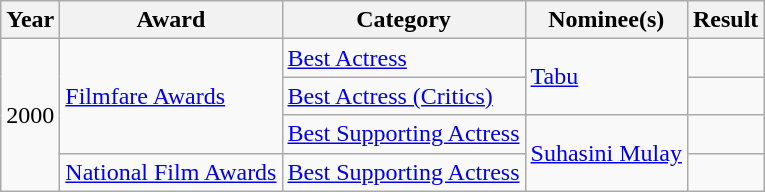<table class="wikitable plainrowheaders sortable">
<tr>
<th scope="col">Year</th>
<th scope="col">Award</th>
<th scope="col">Category</th>
<th scope="col">Nominee(s)</th>
<th scope="col">Result</th>
</tr>
<tr>
<td rowspan="4">2000</td>
<td rowspan="3"><a href='#'>Filmfare Awards</a></td>
<td><a href='#'>Best Actress</a></td>
<td rowspan="2"><a href='#'>Tabu</a></td>
<td></td>
</tr>
<tr>
<td><a href='#'>Best Actress (Critics)</a></td>
<td></td>
</tr>
<tr>
<td><a href='#'>Best Supporting Actress</a></td>
<td rowspan="2"><a href='#'>Suhasini Mulay</a></td>
<td></td>
</tr>
<tr>
<td><a href='#'>National Film Awards</a></td>
<td><a href='#'>Best Supporting Actress</a></td>
<td></td>
</tr>
</table>
